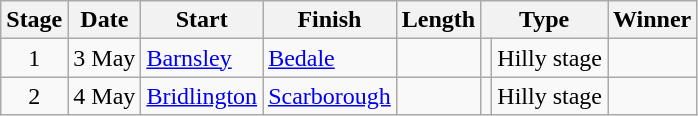<table class="wikitable">
<tr>
<th>Stage</th>
<th>Date</th>
<th>Start</th>
<th>Finish</th>
<th>Length</th>
<th colspan="2">Type</th>
<th>Winner</th>
</tr>
<tr>
<td style="text-align:center;">1</td>
<td>3 May</td>
<td><a href='#'>Barnsley</a></td>
<td><a href='#'>Bedale</a></td>
<td></td>
<td></td>
<td>Hilly stage</td>
<td></td>
</tr>
<tr>
<td style="text-align:center;">2</td>
<td>4 May</td>
<td><a href='#'>Bridlington</a></td>
<td><a href='#'>Scarborough</a></td>
<td></td>
<td></td>
<td>Hilly stage</td>
<td></td>
</tr>
</table>
